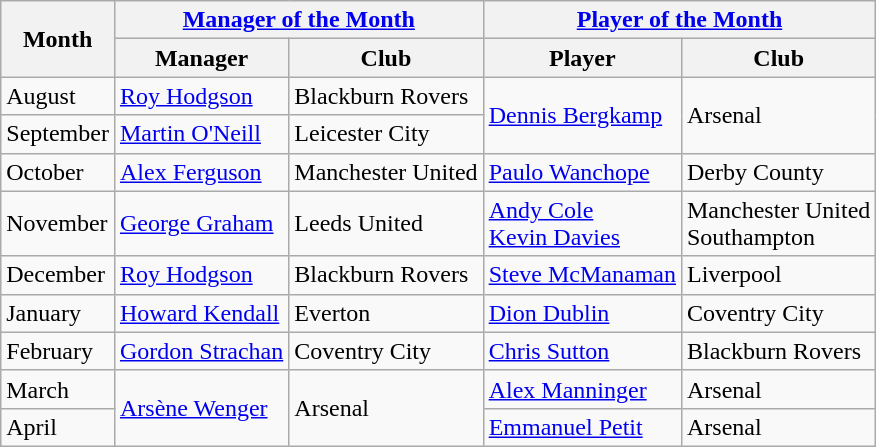<table class="wikitable">
<tr>
<th rowspan="2">Month</th>
<th colspan="2"><a href='#'>Manager of the Month</a></th>
<th colspan="2"><a href='#'>Player of the Month</a></th>
</tr>
<tr>
<th>Manager</th>
<th>Club</th>
<th>Player</th>
<th>Club</th>
</tr>
<tr>
<td>August</td>
<td> <a href='#'>Roy Hodgson</a></td>
<td>Blackburn Rovers</td>
<td rowspan=2> <a href='#'>Dennis Bergkamp</a></td>
<td rowspan=2>Arsenal</td>
</tr>
<tr>
<td>September</td>
<td> <a href='#'>Martin O'Neill</a></td>
<td>Leicester City</td>
</tr>
<tr>
<td>October</td>
<td> <a href='#'>Alex Ferguson</a></td>
<td>Manchester United</td>
<td> <a href='#'>Paulo Wanchope</a></td>
<td>Derby County</td>
</tr>
<tr>
<td>November</td>
<td> <a href='#'>George Graham</a></td>
<td>Leeds United</td>
<td> <a href='#'>Andy Cole</a><br> <a href='#'>Kevin Davies</a></td>
<td>Manchester United<br>Southampton</td>
</tr>
<tr>
<td>December</td>
<td> <a href='#'>Roy Hodgson</a></td>
<td>Blackburn Rovers</td>
<td> <a href='#'>Steve McManaman</a></td>
<td>Liverpool</td>
</tr>
<tr>
<td>January</td>
<td> <a href='#'>Howard Kendall</a></td>
<td>Everton</td>
<td> <a href='#'>Dion Dublin</a></td>
<td>Coventry City</td>
</tr>
<tr>
<td>February</td>
<td> <a href='#'>Gordon Strachan</a></td>
<td>Coventry City</td>
<td> <a href='#'>Chris Sutton</a></td>
<td>Blackburn Rovers</td>
</tr>
<tr>
<td>March</td>
<td rowspan=2> <a href='#'>Arsène Wenger</a></td>
<td rowspan=2>Arsenal</td>
<td> <a href='#'>Alex Manninger</a></td>
<td>Arsenal</td>
</tr>
<tr>
<td>April</td>
<td> <a href='#'>Emmanuel Petit</a></td>
<td>Arsenal</td>
</tr>
</table>
